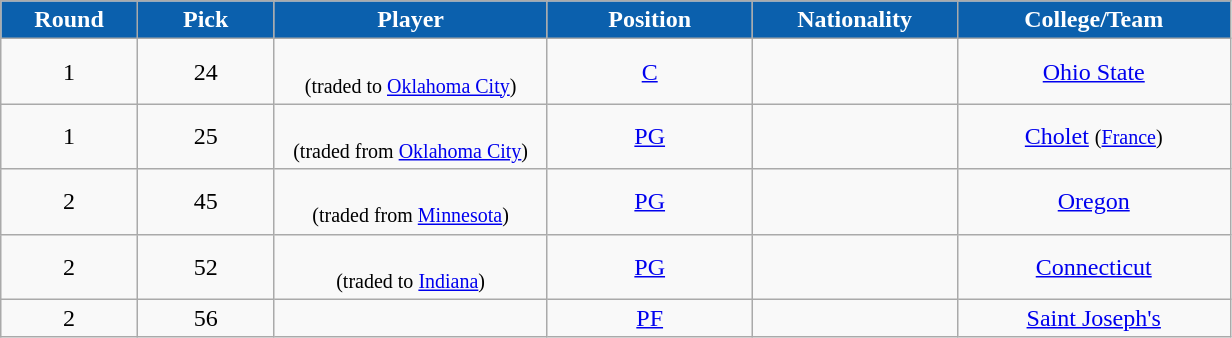<table class="wikitable sortable sortable">
<tr>
<th style="background:#0B60AD; color:white" width="10%">Round</th>
<th style="background:#0B60AD; color:white" width="10%">Pick</th>
<th style="background:#0B60AD; color:white" width="20%">Player</th>
<th style="background:#0B60AD; color:white" width="15%">Position</th>
<th style="background:#0B60AD; color:white" width="15%">Nationality</th>
<th style="background:#0B60AD; color:white" width="20%">College/Team</th>
</tr>
<tr style="text-align: center">
<td>1</td>
<td>24</td>
<td> <br><small>(traded to <a href='#'>Oklahoma City</a>)</small></td>
<td><a href='#'>C</a></td>
<td></td>
<td><a href='#'>Ohio State</a></td>
</tr>
<tr style="text-align: center">
<td>1</td>
<td>25</td>
<td> <br><small>(traded from <a href='#'>Oklahoma City</a>)</small></td>
<td><a href='#'>PG</a></td>
<td></td>
<td><a href='#'>Cholet</a> <small>(<a href='#'>France</a>)</small></td>
</tr>
<tr style="text-align: center">
<td>2</td>
<td>45</td>
<td> <br><small>(traded from <a href='#'>Minnesota</a>)</small></td>
<td><a href='#'>PG</a></td>
<td><br></td>
<td><a href='#'>Oregon</a></td>
</tr>
<tr style="text-align: center">
<td>2</td>
<td>52</td>
<td> <br><small>(traded to <a href='#'>Indiana</a>)</small></td>
<td><a href='#'>PG</a></td>
<td></td>
<td><a href='#'>Connecticut</a></td>
</tr>
<tr style="text-align: center">
<td>2</td>
<td>56</td>
<td></td>
<td><a href='#'>PF</a></td>
<td></td>
<td><a href='#'>Saint Joseph's</a></td>
</tr>
</table>
